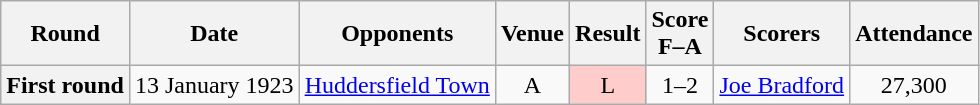<table class="wikitable plainrowheaders" style="text-align:center">
<tr>
<th scope="col">Round</th>
<th scope="col">Date</th>
<th scope="col">Opponents</th>
<th scope="col">Venue</th>
<th scope="col">Result</th>
<th scope="col">Score<br>F–A</th>
<th scope="col">Scorers</th>
<th scope="col">Attendance</th>
</tr>
<tr>
<th scope="row">First round</th>
<td align="left">13 January 1923</td>
<td align="left"><a href='#'>Huddersfield Town</a></td>
<td>A</td>
<td style=background:#fcc>L</td>
<td>1–2</td>
<td align="left"><a href='#'>Joe Bradford</a></td>
<td>27,300</td>
</tr>
</table>
